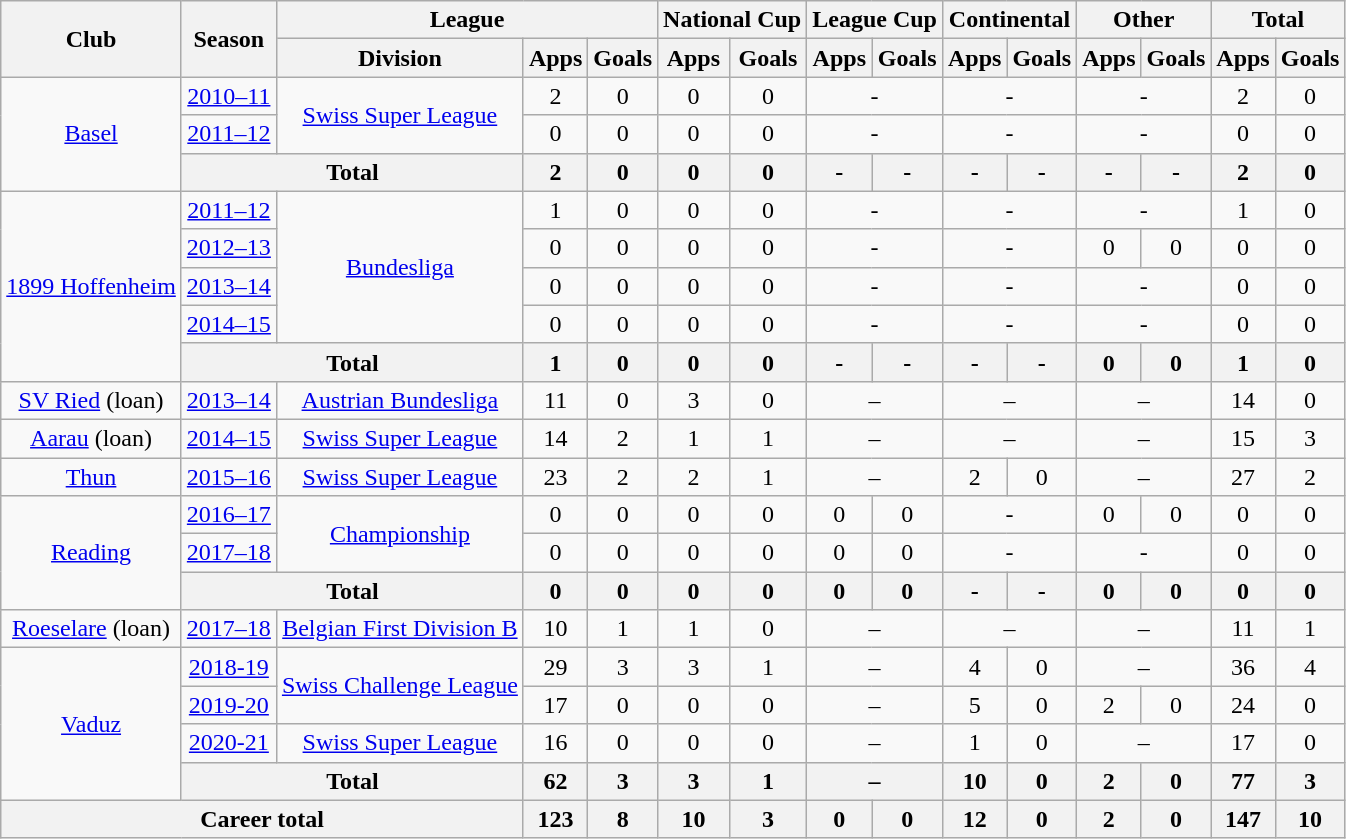<table class="wikitable" style="text-align: center">
<tr>
<th rowspan="2">Club</th>
<th rowspan="2">Season</th>
<th colspan="3">League</th>
<th colspan="2">National Cup</th>
<th colspan="2">League Cup</th>
<th colspan="2">Continental</th>
<th colspan="2">Other</th>
<th colspan="2">Total</th>
</tr>
<tr>
<th>Division</th>
<th>Apps</th>
<th>Goals</th>
<th>Apps</th>
<th>Goals</th>
<th>Apps</th>
<th>Goals</th>
<th>Apps</th>
<th>Goals</th>
<th>Apps</th>
<th>Goals</th>
<th>Apps</th>
<th>Goals</th>
</tr>
<tr>
<td rowspan="3"><a href='#'>Basel</a></td>
<td><a href='#'>2010–11</a></td>
<td rowspan="2"><a href='#'>Swiss Super League</a></td>
<td>2</td>
<td>0</td>
<td>0</td>
<td>0</td>
<td colspan="2">-</td>
<td colspan="2">-</td>
<td colspan="2">-</td>
<td>2</td>
<td>0</td>
</tr>
<tr>
<td><a href='#'>2011–12</a></td>
<td>0</td>
<td>0</td>
<td>0</td>
<td>0</td>
<td colspan="2">-</td>
<td colspan="2">-</td>
<td colspan="2">-</td>
<td>0</td>
<td>0</td>
</tr>
<tr>
<th colspan="2">Total</th>
<th>2</th>
<th>0</th>
<th>0</th>
<th>0</th>
<th>-</th>
<th>-</th>
<th>-</th>
<th>-</th>
<th>-</th>
<th>-</th>
<th>2</th>
<th>0</th>
</tr>
<tr>
<td rowspan="5"><a href='#'>1899 Hoffenheim</a></td>
<td><a href='#'>2011–12</a></td>
<td rowspan="4"><a href='#'>Bundesliga</a></td>
<td>1</td>
<td>0</td>
<td>0</td>
<td>0</td>
<td colspan="2">-</td>
<td colspan="2">-</td>
<td colspan="2">-</td>
<td>1</td>
<td>0</td>
</tr>
<tr>
<td><a href='#'>2012–13</a></td>
<td>0</td>
<td>0</td>
<td>0</td>
<td>0</td>
<td colspan="2">-</td>
<td colspan="2">-</td>
<td>0</td>
<td>0</td>
<td>0</td>
<td>0</td>
</tr>
<tr>
<td><a href='#'>2013–14</a></td>
<td>0</td>
<td>0</td>
<td>0</td>
<td>0</td>
<td colspan="2">-</td>
<td colspan="2">-</td>
<td colspan="2">-</td>
<td>0</td>
<td>0</td>
</tr>
<tr>
<td><a href='#'>2014–15</a></td>
<td>0</td>
<td>0</td>
<td>0</td>
<td>0</td>
<td colspan="2">-</td>
<td colspan="2">-</td>
<td colspan="2">-</td>
<td>0</td>
<td>0</td>
</tr>
<tr>
<th colspan="2">Total</th>
<th>1</th>
<th>0</th>
<th>0</th>
<th>0</th>
<th>-</th>
<th>-</th>
<th>-</th>
<th>-</th>
<th>0</th>
<th>0</th>
<th>1</th>
<th>0</th>
</tr>
<tr>
<td><a href='#'>SV Ried</a> (loan)</td>
<td><a href='#'>2013–14</a></td>
<td><a href='#'>Austrian Bundesliga</a></td>
<td>11</td>
<td>0</td>
<td>3</td>
<td>0</td>
<td colspan="2">–</td>
<td colspan="2">–</td>
<td colspan="2">–</td>
<td>14</td>
<td>0</td>
</tr>
<tr>
<td><a href='#'>Aarau</a> (loan)</td>
<td><a href='#'>2014–15</a></td>
<td><a href='#'>Swiss Super League</a></td>
<td>14</td>
<td>2</td>
<td>1</td>
<td>1</td>
<td colspan="2">–</td>
<td colspan="2">–</td>
<td colspan="2">–</td>
<td>15</td>
<td>3</td>
</tr>
<tr>
<td><a href='#'>Thun</a></td>
<td><a href='#'>2015–16</a></td>
<td><a href='#'>Swiss Super League</a></td>
<td>23</td>
<td>2</td>
<td>2</td>
<td>1</td>
<td colspan="2">–</td>
<td>2</td>
<td>0</td>
<td colspan="2">–</td>
<td>27</td>
<td>2</td>
</tr>
<tr>
<td rowspan="3"><a href='#'>Reading</a></td>
<td><a href='#'>2016–17</a></td>
<td rowspan="2"><a href='#'>Championship</a></td>
<td>0</td>
<td>0</td>
<td>0</td>
<td>0</td>
<td>0</td>
<td>0</td>
<td colspan="2">-</td>
<td>0</td>
<td>0</td>
<td>0</td>
<td>0</td>
</tr>
<tr>
<td><a href='#'>2017–18</a></td>
<td>0</td>
<td>0</td>
<td>0</td>
<td>0</td>
<td>0</td>
<td>0</td>
<td colspan="2">-</td>
<td colspan="2">-</td>
<td>0</td>
<td>0</td>
</tr>
<tr>
<th colspan="2">Total</th>
<th>0</th>
<th>0</th>
<th>0</th>
<th>0</th>
<th>0</th>
<th>0</th>
<th>-</th>
<th>-</th>
<th>0</th>
<th>0</th>
<th>0</th>
<th>0</th>
</tr>
<tr>
<td><a href='#'>Roeselare</a> (loan)</td>
<td><a href='#'>2017–18</a></td>
<td><a href='#'>Belgian First Division B</a></td>
<td>10</td>
<td>1</td>
<td>1</td>
<td>0</td>
<td colspan="2">–</td>
<td colspan="2">–</td>
<td colspan="2">–</td>
<td>11</td>
<td>1</td>
</tr>
<tr>
<td rowspan="4"><a href='#'>Vaduz</a></td>
<td><a href='#'>2018-19</a></td>
<td rowspan="2"><a href='#'>Swiss Challenge League</a></td>
<td>29</td>
<td>3</td>
<td>3</td>
<td>1</td>
<td colspan="2">–</td>
<td>4</td>
<td>0</td>
<td colspan="2">–</td>
<td>36</td>
<td>4</td>
</tr>
<tr>
<td><a href='#'>2019-20</a></td>
<td>17</td>
<td>0</td>
<td>0</td>
<td>0</td>
<td colspan="2">–</td>
<td>5</td>
<td>0</td>
<td>2</td>
<td>0</td>
<td>24</td>
<td>0</td>
</tr>
<tr>
<td><a href='#'>2020-21</a></td>
<td><a href='#'>Swiss Super League</a></td>
<td>16</td>
<td>0</td>
<td>0</td>
<td>0</td>
<td colspan="2">–</td>
<td>1</td>
<td>0</td>
<td colspan="2">–</td>
<td>17</td>
<td>0</td>
</tr>
<tr>
<th colspan="2">Total</th>
<th>62</th>
<th>3</th>
<th>3</th>
<th>1</th>
<th colspan="2">–</th>
<th>10</th>
<th>0</th>
<th>2</th>
<th>0</th>
<th>77</th>
<th>3</th>
</tr>
<tr>
<th colspan="3">Career total</th>
<th>123</th>
<th>8</th>
<th>10</th>
<th>3</th>
<th>0</th>
<th>0</th>
<th>12</th>
<th>0</th>
<th>2</th>
<th>0</th>
<th>147</th>
<th>10</th>
</tr>
</table>
